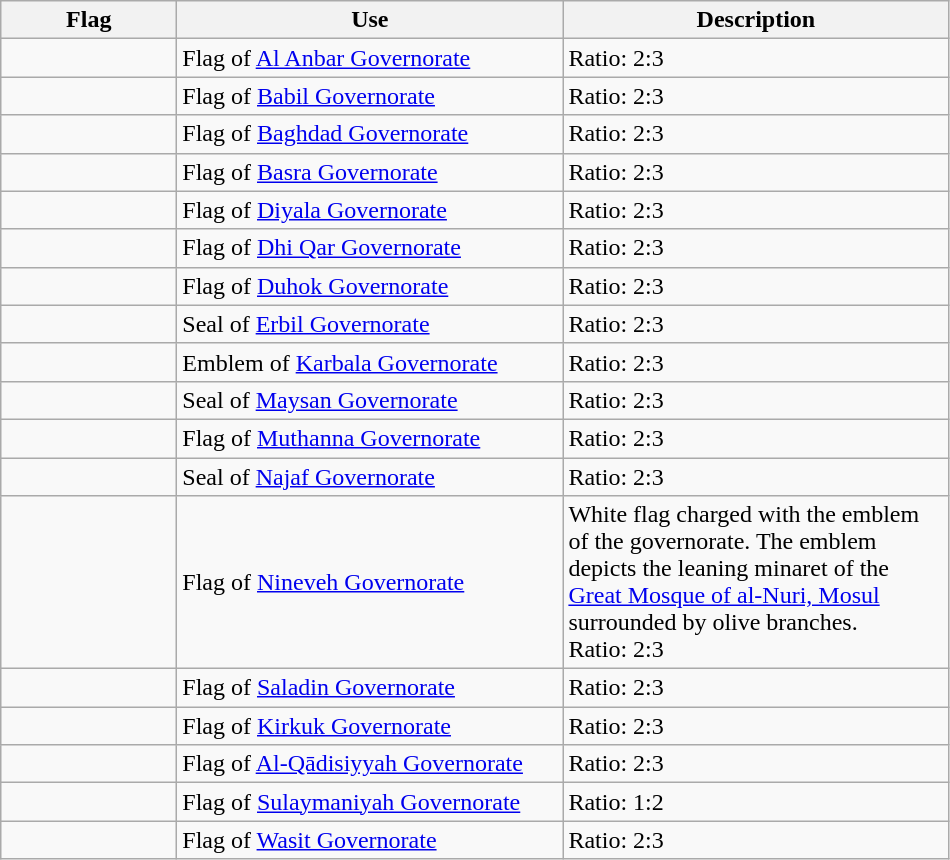<table class="wikitable">
<tr>
<th style="width:110px;">Flag</th>
<th style="width:250px;">Use</th>
<th style="width:250px;">Description</th>
</tr>
<tr>
<td></td>
<td>Flag of <a href='#'>Al Anbar Governorate</a></td>
<td>Ratio: 2:3</td>
</tr>
<tr>
<td></td>
<td>Flag of <a href='#'>Babil Governorate</a></td>
<td>Ratio: 2:3</td>
</tr>
<tr>
<td></td>
<td>Flag of <a href='#'>Baghdad Governorate</a></td>
<td>Ratio: 2:3</td>
</tr>
<tr>
<td></td>
<td>Flag of <a href='#'>Basra Governorate</a></td>
<td>Ratio: 2:3</td>
</tr>
<tr>
<td></td>
<td>Flag of <a href='#'>Diyala Governorate</a></td>
<td>Ratio: 2:3</td>
</tr>
<tr>
<td></td>
<td>Flag of <a href='#'>Dhi Qar Governorate</a></td>
<td>Ratio: 2:3</td>
</tr>
<tr>
<td></td>
<td>Flag of <a href='#'>Duhok Governorate</a></td>
<td>Ratio: 2:3</td>
</tr>
<tr>
<td></td>
<td>Seal of <a href='#'>Erbil Governorate</a></td>
<td>Ratio: 2:3</td>
</tr>
<tr>
<td></td>
<td>Emblem of <a href='#'>Karbala Governorate</a></td>
<td>Ratio: 2:3</td>
</tr>
<tr>
<td></td>
<td>Seal of <a href='#'>Maysan Governorate</a></td>
<td>Ratio: 2:3</td>
</tr>
<tr>
<td></td>
<td>Flag of <a href='#'>Muthanna Governorate</a></td>
<td>Ratio: 2:3</td>
</tr>
<tr>
<td></td>
<td>Seal of <a href='#'>Najaf Governorate</a></td>
<td>Ratio: 2:3</td>
</tr>
<tr>
<td></td>
<td>Flag of <a href='#'>Nineveh Governorate</a></td>
<td>White flag charged with the emblem of the governorate. The emblem depicts the leaning minaret of the <a href='#'>Great Mosque of al-Nuri, Mosul</a> surrounded by olive branches.<br>Ratio: 2:3</td>
</tr>
<tr>
<td></td>
<td>Flag of <a href='#'>Saladin Governorate</a></td>
<td>Ratio: 2:3</td>
</tr>
<tr>
<td></td>
<td>Flag of <a href='#'>Kirkuk Governorate</a></td>
<td>Ratio: 2:3</td>
</tr>
<tr>
<td></td>
<td>Flag of <a href='#'>Al-Qādisiyyah Governorate</a></td>
<td>Ratio: 2:3</td>
</tr>
<tr>
<td></td>
<td>Flag of <a href='#'>Sulaymaniyah Governorate</a></td>
<td>Ratio: 1:2</td>
</tr>
<tr>
<td></td>
<td>Flag of <a href='#'>Wasit Governorate</a></td>
<td>Ratio: 2:3</td>
</tr>
</table>
